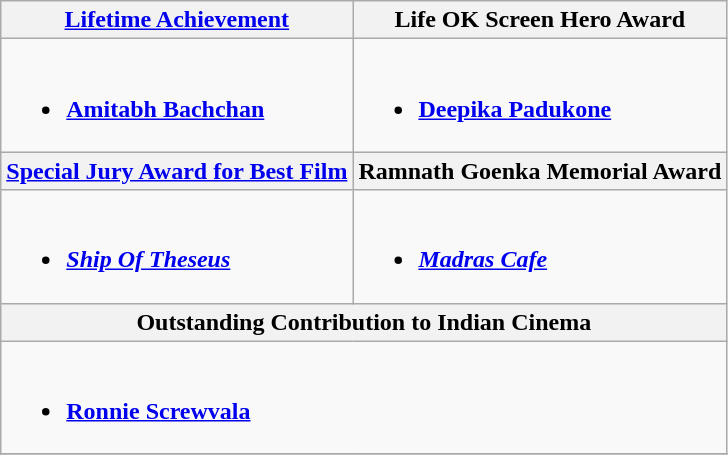<table class="wikitable">
<tr>
<th><a href='#'>Lifetime Achievement</a></th>
<th>Life OK Screen Hero Award</th>
</tr>
<tr>
<td><br><ul><li><strong><a href='#'>Amitabh Bachchan</a></strong></li></ul></td>
<td><br><ul><li><strong><a href='#'>Deepika Padukone</a></strong></li></ul></td>
</tr>
<tr>
<th><a href='#'>Special Jury Award for Best Film</a></th>
<th>Ramnath Goenka Memorial Award</th>
</tr>
<tr>
<td><br><ul><li><strong><em><a href='#'>Ship Of Theseus</a></em></strong></li></ul></td>
<td><br><ul><li><strong><em><a href='#'>Madras Cafe</a></em></strong></li></ul></td>
</tr>
<tr>
<th colspan="2">Outstanding Contribution to Indian Cinema</th>
</tr>
<tr>
<td colspan="2"><br><ul><li><strong><a href='#'>Ronnie Screwvala</a></strong></li></ul></td>
</tr>
<tr>
</tr>
</table>
